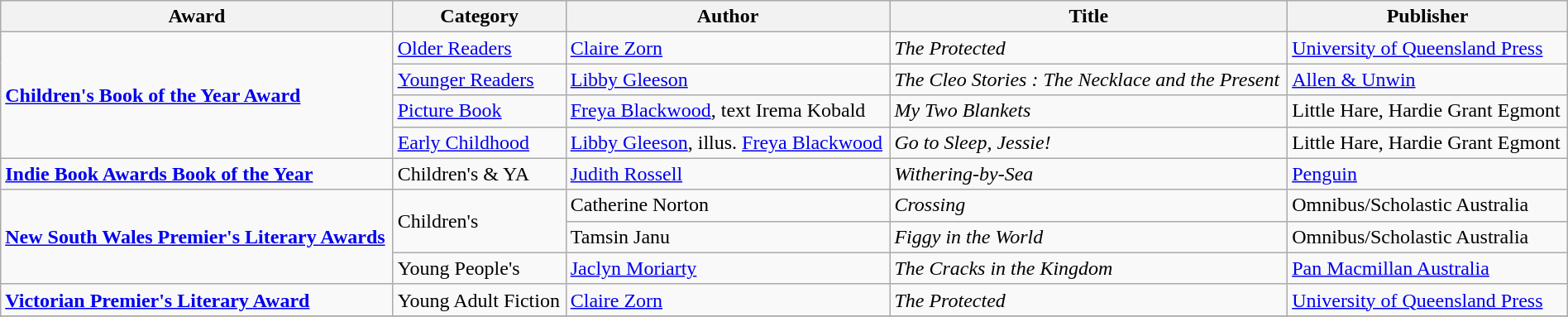<table class="wikitable" width=100%>
<tr>
<th>Award</th>
<th>Category</th>
<th>Author</th>
<th>Title</th>
<th>Publisher</th>
</tr>
<tr>
<td rowspan=4><strong><a href='#'>Children's Book of the Year Award</a></strong></td>
<td><a href='#'>Older Readers</a></td>
<td><a href='#'>Claire Zorn</a></td>
<td><em>The Protected</em></td>
<td><a href='#'>University of Queensland Press</a></td>
</tr>
<tr>
<td><a href='#'>Younger Readers</a></td>
<td><a href='#'>Libby Gleeson</a></td>
<td><em>The Cleo Stories : The Necklace and the Present</em></td>
<td><a href='#'>Allen & Unwin</a></td>
</tr>
<tr>
<td><a href='#'>Picture Book</a></td>
<td><a href='#'>Freya Blackwood</a>, text Irema Kobald</td>
<td><em>My Two Blankets</em></td>
<td>Little Hare, Hardie Grant Egmont</td>
</tr>
<tr>
<td><a href='#'>Early Childhood</a></td>
<td><a href='#'>Libby Gleeson</a>, illus. <a href='#'>Freya Blackwood</a></td>
<td><em>Go to Sleep, Jessie!</em></td>
<td>Little Hare, Hardie Grant Egmont</td>
</tr>
<tr>
<td><strong><a href='#'>Indie Book Awards Book of the Year</a></strong></td>
<td>Children's & YA</td>
<td><a href='#'>Judith Rossell</a></td>
<td><em>Withering-by-Sea</em></td>
<td><a href='#'>Penguin</a></td>
</tr>
<tr>
<td rowspan=3><strong><a href='#'>New South Wales Premier's Literary Awards</a></strong></td>
<td rowspan=2>Children's</td>
<td>Catherine Norton</td>
<td><em>Crossing</em></td>
<td>Omnibus/Scholastic Australia</td>
</tr>
<tr>
<td>Tamsin Janu</td>
<td><em>Figgy in the World</em></td>
<td>Omnibus/Scholastic Australia</td>
</tr>
<tr>
<td>Young People's</td>
<td><a href='#'>Jaclyn Moriarty</a></td>
<td><em>The Cracks in the Kingdom</em></td>
<td><a href='#'>Pan Macmillan Australia</a></td>
</tr>
<tr>
<td><strong><a href='#'>Victorian Premier's Literary Award</a></strong></td>
<td>Young Adult Fiction</td>
<td><a href='#'>Claire Zorn</a></td>
<td><em>The Protected</em></td>
<td><a href='#'>University of Queensland Press</a></td>
</tr>
<tr>
</tr>
</table>
